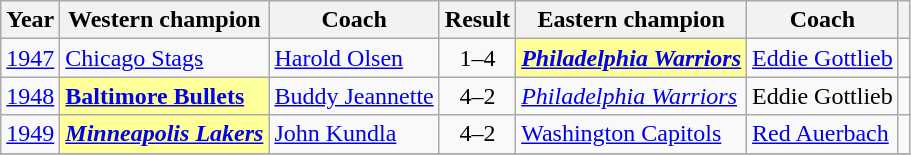<table class="wikitable sortable sticky-header">
<tr>
<th>Year</th>
<th>Western champion</th>
<th>Coach</th>
<th class="unsortable">Result</th>
<th>Eastern champion</th>
<th>Coach</th>
<th class="unsortable"></th>
</tr>
<tr>
<td align=center><a href='#'>1947</a></td>
<td><a href='#'>Chicago Stags</a></td>
<td><a href='#'>Harold Olsen</a></td>
<td align=center>1–4</td>
<td style="background:#FFFF99"><strong><em><a href='#'>Philadelphia Warriors</a></em></strong></td>
<td><a href='#'>Eddie Gottlieb</a></td>
<td align="center"></td>
</tr>
<tr>
<td align=center><a href='#'>1948</a></td>
<td style="background:#FFFF99"><strong><a href='#'>Baltimore Bullets</a></strong></td>
<td><a href='#'>Buddy Jeannette</a></td>
<td align=center>4–2</td>
<td><em><a href='#'>Philadelphia Warriors</a></em></td>
<td>Eddie Gottlieb</td>
<td align=center></td>
</tr>
<tr>
<td align=center><a href='#'>1949</a></td>
<td style="background:#FFFF99"><strong><em><a href='#'>Minneapolis Lakers</a></em></strong></td>
<td><a href='#'>John Kundla</a></td>
<td align=center>4–2</td>
<td><a href='#'>Washington Capitols</a></td>
<td><a href='#'>Red Auerbach</a></td>
<td align=center></td>
</tr>
<tr>
</tr>
</table>
